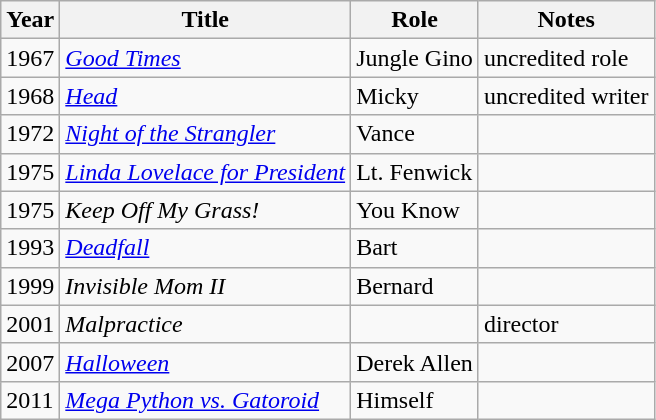<table class="wikitable sortable">
<tr>
<th>Year</th>
<th>Title</th>
<th>Role</th>
<th>Notes</th>
</tr>
<tr>
<td>1967</td>
<td><em><a href='#'>Good Times</a></em></td>
<td>Jungle Gino</td>
<td>uncredited role</td>
</tr>
<tr>
<td>1968</td>
<td><em><a href='#'>Head</a></em></td>
<td>Micky</td>
<td>uncredited writer</td>
</tr>
<tr>
<td>1972</td>
<td><em><a href='#'>Night of the Strangler</a></em></td>
<td>Vance</td>
<td></td>
</tr>
<tr>
<td>1975</td>
<td><em><a href='#'>Linda Lovelace for President</a></em></td>
<td>Lt. Fenwick</td>
<td></td>
</tr>
<tr>
<td>1975</td>
<td><em>Keep Off My Grass!</em></td>
<td>You Know</td>
<td></td>
</tr>
<tr>
<td>1993</td>
<td><em><a href='#'>Deadfall</a></em></td>
<td>Bart</td>
<td></td>
</tr>
<tr>
<td>1999</td>
<td><em>Invisible Mom II</em></td>
<td>Bernard</td>
<td></td>
</tr>
<tr>
<td>2001</td>
<td><em>Malpractice</em></td>
<td></td>
<td>director</td>
</tr>
<tr>
<td>2007</td>
<td><em><a href='#'>Halloween</a></em></td>
<td>Derek Allen</td>
<td></td>
</tr>
<tr>
<td>2011</td>
<td><em><a href='#'>Mega Python vs. Gatoroid</a></em></td>
<td>Himself</td>
<td></td>
</tr>
</table>
